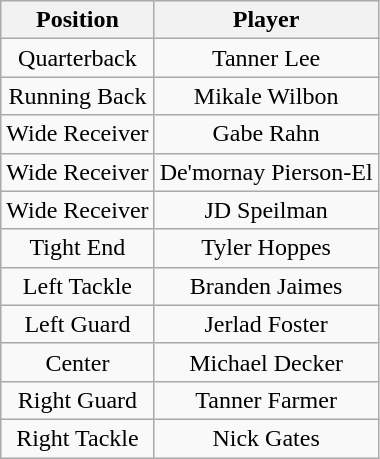<table class="wikitable" style="text-align: center;">
<tr>
<th>Position</th>
<th>Player</th>
</tr>
<tr>
<td>Quarterback</td>
<td>Tanner Lee</td>
</tr>
<tr>
<td>Running Back</td>
<td>Mikale Wilbon</td>
</tr>
<tr>
<td>Wide Receiver</td>
<td>Gabe Rahn</td>
</tr>
<tr>
<td>Wide Receiver</td>
<td>De'mornay Pierson-El</td>
</tr>
<tr>
<td>Wide Receiver</td>
<td>JD Speilman</td>
</tr>
<tr>
<td>Tight End</td>
<td>Tyler Hoppes</td>
</tr>
<tr>
<td>Left Tackle</td>
<td>Branden Jaimes</td>
</tr>
<tr>
<td>Left Guard</td>
<td>Jerlad Foster</td>
</tr>
<tr>
<td>Center</td>
<td>Michael Decker</td>
</tr>
<tr>
<td>Right Guard</td>
<td>Tanner Farmer</td>
</tr>
<tr>
<td>Right Tackle</td>
<td>Nick Gates</td>
</tr>
</table>
